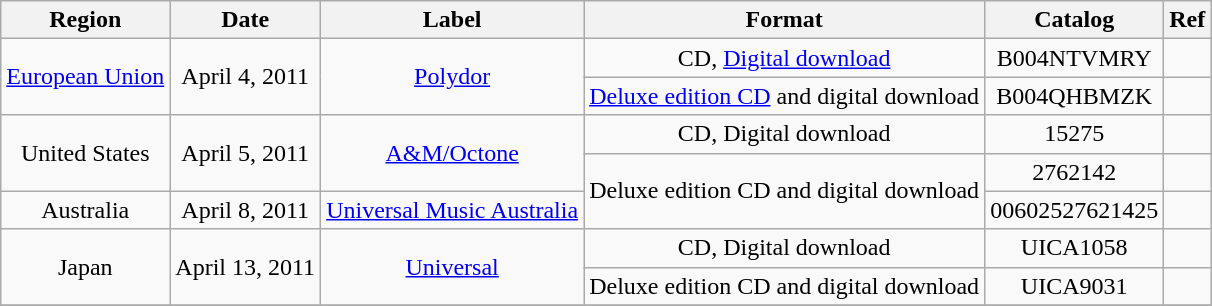<table class="wikitable" style="text-align:center;">
<tr>
<th>Region</th>
<th>Date</th>
<th>Label</th>
<th>Format</th>
<th>Catalog</th>
<th>Ref</th>
</tr>
<tr>
<td rowspan="2"><a href='#'>European Union</a></td>
<td rowspan="2">April 4, 2011</td>
<td rowspan="2"><a href='#'>Polydor</a></td>
<td>CD, <a href='#'>Digital download</a></td>
<td>B004NTVMRY</td>
<td></td>
</tr>
<tr>
<td><a href='#'>Deluxe edition CD</a> and digital download</td>
<td>B004QHBMZK</td>
<td></td>
</tr>
<tr>
<td rowspan="2">United States</td>
<td rowspan="2">April 5, 2011</td>
<td rowspan="2"><a href='#'>A&M/Octone</a></td>
<td>CD, Digital download</td>
<td>15275</td>
<td></td>
</tr>
<tr>
<td rowspan="2">Deluxe edition CD and digital download</td>
<td>2762142</td>
<td></td>
</tr>
<tr>
<td>Australia</td>
<td>April 8, 2011</td>
<td><a href='#'>Universal Music Australia</a></td>
<td>00602527621425</td>
<td></td>
</tr>
<tr>
<td rowspan="2">Japan</td>
<td rowspan="2">April 13, 2011</td>
<td rowspan="2"><a href='#'>Universal</a></td>
<td>CD, Digital download</td>
<td>UICA1058</td>
<td></td>
</tr>
<tr>
<td>Deluxe edition CD and digital download</td>
<td>UICA9031</td>
<td></td>
</tr>
<tr>
</tr>
</table>
